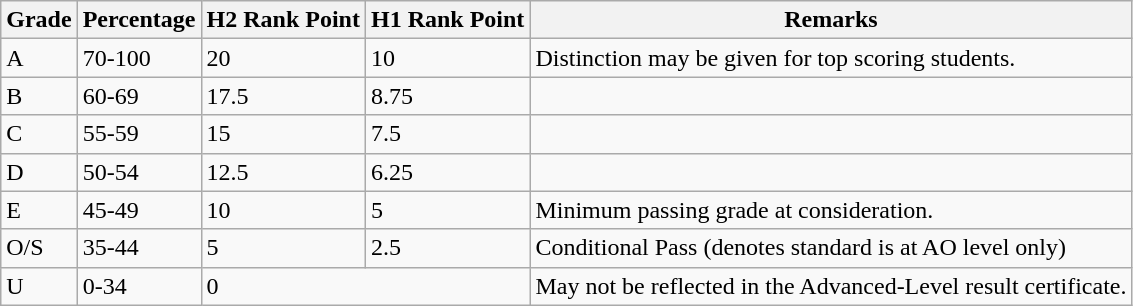<table class="wikitable">
<tr>
<th>Grade</th>
<th>Percentage</th>
<th>H2 Rank Point</th>
<th>H1 Rank Point</th>
<th>Remarks</th>
</tr>
<tr>
<td>A</td>
<td>70-100</td>
<td>20</td>
<td>10</td>
<td>Distinction may be given for top scoring students.</td>
</tr>
<tr>
<td>B</td>
<td>60-69</td>
<td>17.5</td>
<td>8.75</td>
<td></td>
</tr>
<tr>
<td>C</td>
<td>55-59</td>
<td>15</td>
<td>7.5</td>
<td></td>
</tr>
<tr>
<td>D</td>
<td>50-54</td>
<td>12.5</td>
<td>6.25</td>
<td></td>
</tr>
<tr>
<td>E</td>
<td>45-49</td>
<td>10</td>
<td>5</td>
<td>Minimum passing grade at consideration.</td>
</tr>
<tr>
<td>O/S</td>
<td>35-44</td>
<td>5</td>
<td>2.5</td>
<td>Conditional Pass (denotes standard is at AO level only)</td>
</tr>
<tr>
<td>U</td>
<td>0-34</td>
<td colspan=2>0</td>
<td>May not be reflected in the Advanced-Level result certificate.</td>
</tr>
</table>
